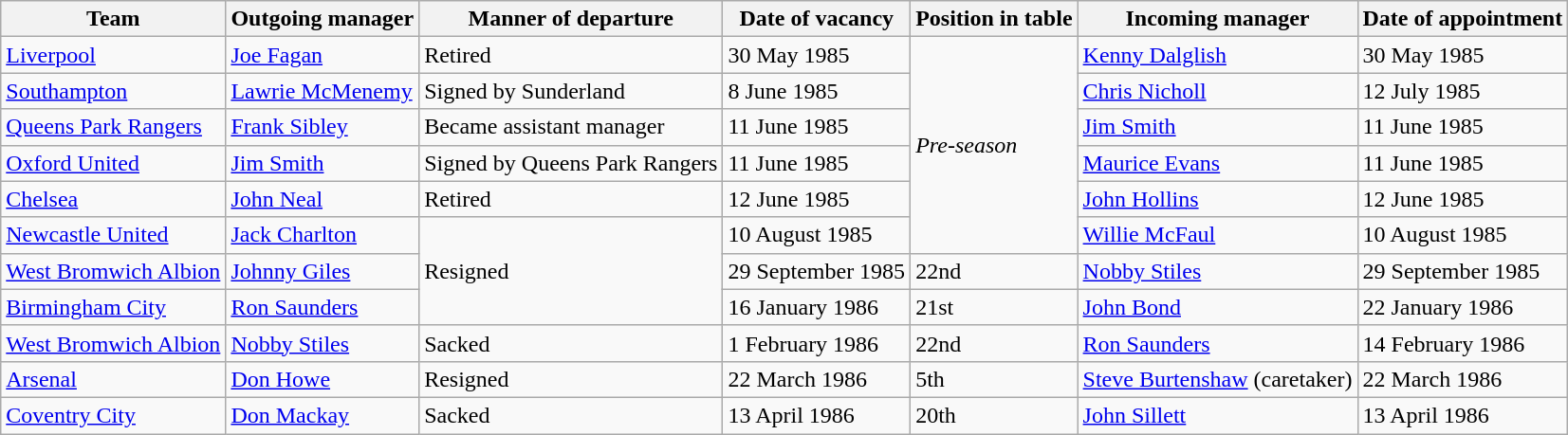<table class="wikitable">
<tr>
<th>Team</th>
<th>Outgoing manager</th>
<th>Manner of departure</th>
<th>Date of vacancy</th>
<th>Position in table</th>
<th>Incoming manager</th>
<th>Date of appointment</th>
</tr>
<tr>
<td><a href='#'>Liverpool</a></td>
<td> <a href='#'>Joe Fagan</a></td>
<td>Retired</td>
<td>30 May 1985</td>
<td Rowspan="6"><em>Pre-season</em></td>
<td> <a href='#'>Kenny Dalglish</a></td>
<td>30 May 1985</td>
</tr>
<tr>
<td><a href='#'>Southampton</a></td>
<td> <a href='#'>Lawrie McMenemy</a></td>
<td>Signed by Sunderland</td>
<td>8 June 1985</td>
<td> <a href='#'>Chris Nicholl</a></td>
<td>12 July 1985</td>
</tr>
<tr>
<td><a href='#'>Queens Park Rangers</a></td>
<td> <a href='#'>Frank Sibley</a></td>
<td>Became assistant manager</td>
<td>11 June 1985</td>
<td> <a href='#'>Jim Smith</a></td>
<td>11 June 1985</td>
</tr>
<tr>
<td><a href='#'>Oxford United</a></td>
<td> <a href='#'>Jim Smith</a></td>
<td>Signed by Queens Park Rangers</td>
<td>11 June 1985</td>
<td> <a href='#'>Maurice Evans</a></td>
<td>11 June 1985</td>
</tr>
<tr>
<td><a href='#'>Chelsea</a></td>
<td> <a href='#'>John Neal</a></td>
<td>Retired</td>
<td>12 June 1985</td>
<td> <a href='#'>John Hollins</a></td>
<td>12 June 1985</td>
</tr>
<tr>
<td><a href='#'>Newcastle United</a></td>
<td> <a href='#'>Jack Charlton</a></td>
<td rowspan="3">Resigned</td>
<td>10 August 1985</td>
<td> <a href='#'>Willie McFaul</a></td>
<td>10 August 1985</td>
</tr>
<tr>
<td><a href='#'>West Bromwich Albion</a></td>
<td> <a href='#'>Johnny Giles</a></td>
<td>29 September 1985</td>
<td>22nd</td>
<td> <a href='#'>Nobby Stiles</a></td>
<td>29 September 1985</td>
</tr>
<tr>
<td><a href='#'>Birmingham City</a></td>
<td> <a href='#'>Ron Saunders</a></td>
<td>16 January 1986</td>
<td>21st</td>
<td> <a href='#'>John Bond</a></td>
<td>22 January 1986</td>
</tr>
<tr>
<td><a href='#'>West Bromwich Albion</a></td>
<td> <a href='#'>Nobby Stiles</a></td>
<td>Sacked</td>
<td>1 February 1986</td>
<td>22nd</td>
<td> <a href='#'>Ron Saunders</a></td>
<td>14 February 1986</td>
</tr>
<tr>
<td><a href='#'>Arsenal</a></td>
<td> <a href='#'>Don Howe</a></td>
<td>Resigned</td>
<td>22 March 1986</td>
<td>5th</td>
<td> <a href='#'>Steve Burtenshaw</a> (caretaker)</td>
<td>22 March 1986</td>
</tr>
<tr>
<td><a href='#'>Coventry City</a></td>
<td> <a href='#'>Don Mackay</a></td>
<td>Sacked</td>
<td>13 April 1986</td>
<td>20th</td>
<td> <a href='#'>John Sillett</a></td>
<td>13 April 1986</td>
</tr>
</table>
